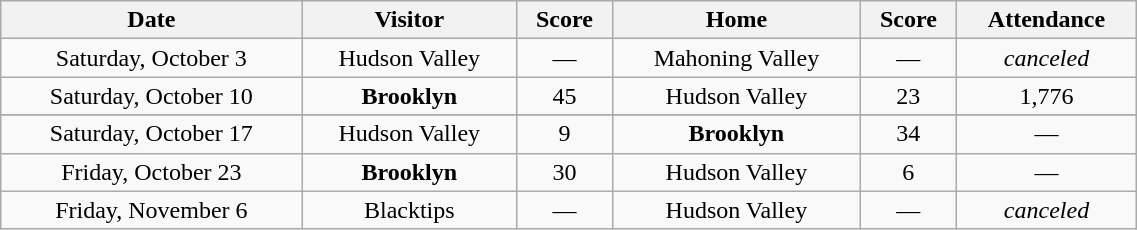<table class="wikitable sortable" style="width: 60%; text-align:center">
<tr>
<th>Date</th>
<th>Visitor</th>
<th>Score</th>
<th>Home</th>
<th>Score</th>
<th>Attendance</th>
</tr>
<tr>
<td>Saturday, October 3</td>
<td>Hudson Valley</td>
<td>—</td>
<td>Mahoning Valley</td>
<td>—</td>
<td><em>canceled</em></td>
</tr>
<tr>
<td>Saturday, October 10</td>
<td><strong>Brooklyn</strong></td>
<td>45</td>
<td>Hudson Valley</td>
<td>23</td>
<td>1,776</td>
</tr>
<tr style="background-color:#ddd;">
</tr>
<tr>
<td>Saturday, October 17</td>
<td>Hudson Valley</td>
<td>9</td>
<td><strong>Brooklyn</strong></td>
<td>34</td>
<td>—</td>
</tr>
<tr>
<td>Friday, October 23</td>
<td><strong>Brooklyn</strong></td>
<td>30</td>
<td>Hudson Valley</td>
<td>6</td>
<td>—</td>
</tr>
<tr>
<td>Friday, November 6</td>
<td>Blacktips</td>
<td>—</td>
<td>Hudson Valley</td>
<td>—</td>
<td><em>canceled</em></td>
</tr>
</table>
